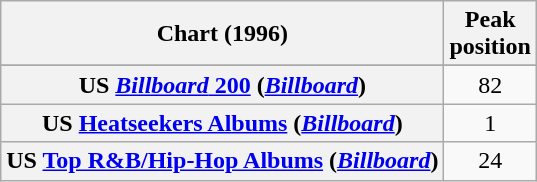<table class="wikitable sortable plainrowheaders" style="text-align:center;">
<tr>
<th scope="col">Chart (1996)</th>
<th scope="col">Peak<br>position</th>
</tr>
<tr>
</tr>
<tr>
<th scope=row>US <a href='#'><em>Billboard</em> 200</a> (<em><a href='#'>Billboard</a></em>)</th>
<td align="center">82</td>
</tr>
<tr>
<th scope=row>US <a href='#'>Heatseekers Albums</a> (<em><a href='#'>Billboard</a></em>)</th>
<td align="center">1</td>
</tr>
<tr>
<th scope=row>US <a href='#'>Top R&B/Hip-Hop Albums</a> (<em><a href='#'>Billboard</a></em>)</th>
<td align="center">24</td>
</tr>
</table>
